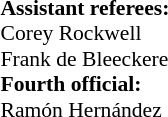<table width=50% style="font-size: 90%">
<tr>
<td><br><strong>Assistant referees:</strong>
<br> Corey Rockwell
<br> Frank de Bleeckere
<br><strong>Fourth official:</strong>
<br> Ramón Hernández</td>
</tr>
</table>
